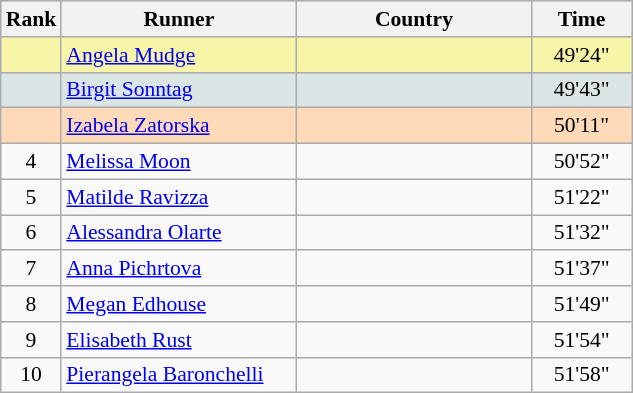<table class="wikitable" style="text-align:center; font-size: 90%; border: gray solid 1px;border-collapse:collapse;">
<tr bgcolor="#E4E4E4">
<th style="border-bottom:1px solid #AAAAAA" width=10>Rank</th>
<th style="border-bottom:1px solid #AAAAAA" width=150>Runner</th>
<th style="border-bottom:1px solid #AAAAAA" width=150>Country</th>
<th style="border-bottom:1px solid #AAAAAA" width=60>Time</th>
</tr>
<tr bgcolor=F7F6A8>
<td></td>
<td align=left><a href='#'>Angela Mudge</a></td>
<td align=left></td>
<td>49'24"</td>
</tr>
<tr bgcolor=DCE5E5>
<td></td>
<td align=left><a href='#'>Birgit Sonntag</a></td>
<td align=left></td>
<td>49'43"</td>
</tr>
<tr bgcolor=FFDAB9>
<td></td>
<td align=left><a href='#'>Izabela Zatorska</a></td>
<td align=left></td>
<td>50'11"</td>
</tr>
<tr>
<td>4</td>
<td align=left><a href='#'>Melissa Moon</a></td>
<td align=left></td>
<td>50'52"</td>
</tr>
<tr>
<td>5</td>
<td align=left><a href='#'>Matilde Ravizza</a></td>
<td align=left></td>
<td>51'22"</td>
</tr>
<tr>
<td>6</td>
<td align=left><a href='#'>Alessandra Olarte</a></td>
<td align=left></td>
<td>51'32"</td>
</tr>
<tr>
<td>7</td>
<td align=left><a href='#'>Anna Pichrtova</a></td>
<td align=left></td>
<td>51'37"</td>
</tr>
<tr>
<td>8</td>
<td align=left><a href='#'>Megan Edhouse</a></td>
<td align=left></td>
<td>51'49"</td>
</tr>
<tr>
<td>9</td>
<td align=left><a href='#'>Elisabeth Rust</a></td>
<td align=left></td>
<td>51'54"</td>
</tr>
<tr>
<td>10</td>
<td align=left><a href='#'>Pierangela Baronchelli</a></td>
<td align=left></td>
<td>51'58"</td>
</tr>
</table>
